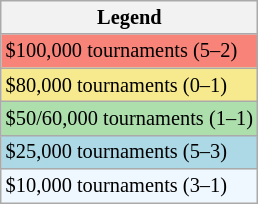<table class="wikitable" style="font-size:85%">
<tr>
<th>Legend</th>
</tr>
<tr bgcolor="#F88379">
<td>$100,000 tournaments (5–2)</td>
</tr>
<tr bgcolor="#F7E98E">
<td>$80,000 tournaments (0–1)</td>
</tr>
<tr bgcolor="#ADDFAD">
<td>$50/60,000 tournaments (1–1)</td>
</tr>
<tr bgcolor="lightblue">
<td>$25,000 tournaments (5–3)</td>
</tr>
<tr bgcolor="#f0f8ff">
<td>$10,000 tournaments (3–1)</td>
</tr>
</table>
